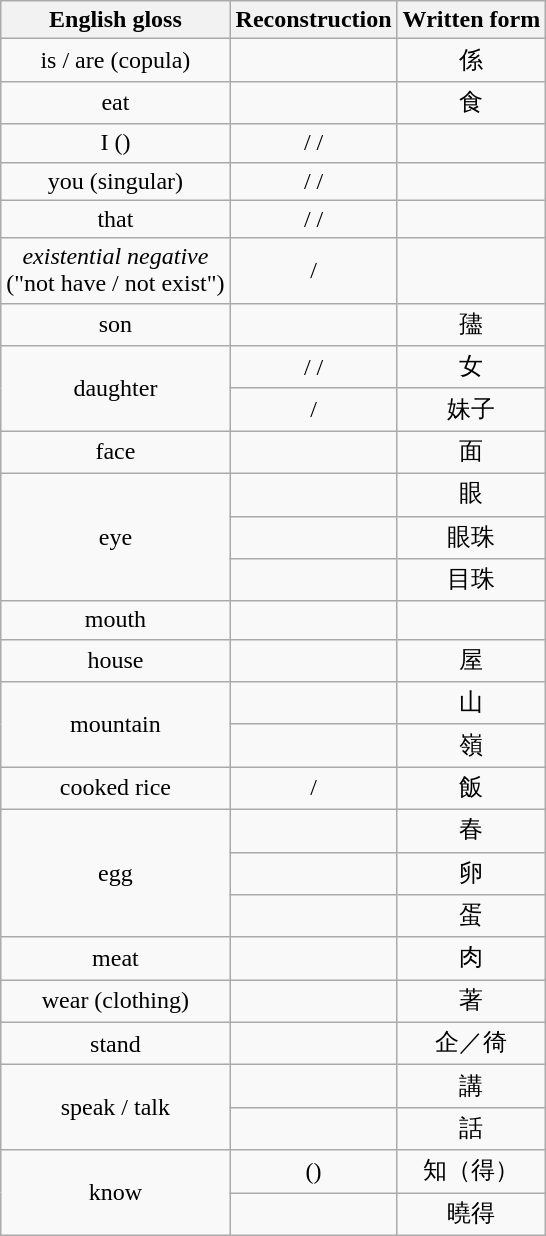<table class="wikitable" style="text-align:center;">
<tr>
<th>English gloss</th>
<th>Reconstruction</th>
<th>Written form</th>
</tr>
<tr>
<td>is / are (copula)</td>
<td></td>
<td>係</td>
</tr>
<tr>
<td>eat</td>
<td></td>
<td>食</td>
</tr>
<tr>
<td>I ()</td>
<td> /  / </td>
<td></td>
</tr>
<tr>
<td>you (singular)</td>
<td> /  / </td>
</tr>
<tr>
<td>that</td>
<td> / / </td>
<td></td>
</tr>
<tr>
<td><em>existential negative</em><br>("not have / not exist")</td>
<td> /  </td>
</tr>
<tr>
<td>son</td>
<td></td>
<td>孻</td>
</tr>
<tr>
<td rowspan="2">daughter</td>
<td> /  / </td>
<td>女</td>
</tr>
<tr>
<td> / </td>
<td>妹子</td>
</tr>
<tr>
<td>face</td>
<td></td>
<td>面</td>
</tr>
<tr>
<td rowspan="3">eye</td>
<td></td>
<td>眼</td>
</tr>
<tr>
<td></td>
<td>眼珠</td>
</tr>
<tr>
<td></td>
<td>目珠</td>
</tr>
<tr>
<td>mouth</td>
<td></td>
<td></td>
</tr>
<tr>
<td>house</td>
<td></td>
<td>屋</td>
</tr>
<tr>
<td rowspan="2">mountain</td>
<td></td>
<td>山</td>
</tr>
<tr>
<td></td>
<td>嶺</td>
</tr>
<tr>
<td>cooked rice</td>
<td> / </td>
<td>飯</td>
</tr>
<tr>
<td rowspan="3">egg</td>
<td></td>
<td>春</td>
</tr>
<tr>
<td></td>
<td>卵</td>
</tr>
<tr>
<td></td>
<td>蛋</td>
</tr>
<tr>
<td>meat</td>
<td></td>
<td>肉</td>
</tr>
<tr>
<td>wear (clothing)</td>
<td></td>
<td>著</td>
</tr>
<tr>
<td>stand</td>
<td></td>
<td>企／徛</td>
</tr>
<tr>
<td rowspan="2">speak / talk</td>
<td></td>
<td>講</td>
</tr>
<tr>
<td></td>
<td>話</td>
</tr>
<tr>
<td rowspan="2">know</td>
<td> ()</td>
<td>知（得）</td>
</tr>
<tr>
<td></td>
<td>曉得</td>
</tr>
</table>
